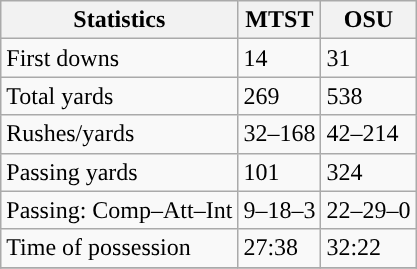<table class="wikitable" style="float: left;">
<tr>
<th>Statistics</th>
<th>MTST</th>
<th>OSU</th>
</tr>
<tr>
<td>First downs</td>
<td>14</td>
<td>31</td>
</tr>
<tr>
<td>Total yards</td>
<td>269</td>
<td>538</td>
</tr>
<tr>
<td>Rushes/yards</td>
<td>32–168</td>
<td>42–214</td>
</tr>
<tr>
<td>Passing yards</td>
<td>101</td>
<td>324</td>
</tr>
<tr>
<td>Passing: Comp–Att–Int</td>
<td>9–18–3</td>
<td>22–29–0</td>
</tr>
<tr>
<td>Time of possession</td>
<td>27:38</td>
<td>32:22</td>
</tr>
<tr>
</tr>
</table>
